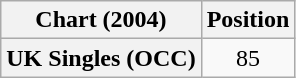<table class="wikitable plainrowheaders">
<tr>
<th>Chart (2004)</th>
<th>Position</th>
</tr>
<tr>
<th scope="row">UK Singles (OCC)</th>
<td align="center">85</td>
</tr>
</table>
